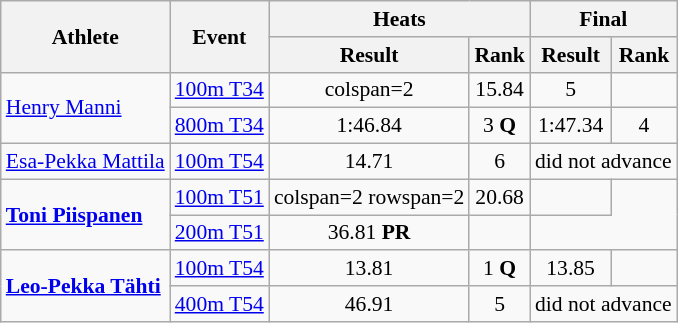<table class=wikitable style="font-size:90%">
<tr>
<th rowspan="2">Athlete</th>
<th rowspan="2">Event</th>
<th colspan="2">Heats</th>
<th colspan="2">Final</th>
</tr>
<tr>
<th>Result</th>
<th>Rank</th>
<th>Result</th>
<th>Rank</th>
</tr>
<tr align=center>
<td align=left rowspan=2><a href='#'>Henry Manni</a></td>
<td align=left><a href='#'>100m T34</a></td>
<td>colspan=2 </td>
<td>15.84</td>
<td>5</td>
</tr>
<tr align=center>
<td align=left><a href='#'>800m T34</a></td>
<td>1:46.84</td>
<td>3 <strong>Q</strong></td>
<td>1:47.34</td>
<td>4</td>
</tr>
<tr align=center>
<td align=left><a href='#'>Esa-Pekka Mattila</a></td>
<td align=left><a href='#'>100m T54</a></td>
<td>14.71</td>
<td>6</td>
<td colspan=2>did not advance</td>
</tr>
<tr align=center>
<td align=left rowspan=2><strong><a href='#'>Toni Piispanen</a></strong></td>
<td align=left><a href='#'>100m T51</a></td>
<td>colspan=2 rowspan=2 </td>
<td>20.68</td>
<td></td>
</tr>
<tr align=center>
<td align=left><a href='#'>200m T51</a></td>
<td>36.81 <strong>PR</strong></td>
<td></td>
</tr>
<tr align=center>
<td align=left rowspan=2><strong><a href='#'>Leo-Pekka Tähti</a></strong></td>
<td align=left><a href='#'>100m T54</a></td>
<td>13.81</td>
<td>1 <strong>Q</strong></td>
<td>13.85</td>
<td></td>
</tr>
<tr align=center>
<td align=left><a href='#'>400m T54</a></td>
<td>46.91</td>
<td>5</td>
<td colspan=2>did not advance</td>
</tr>
</table>
